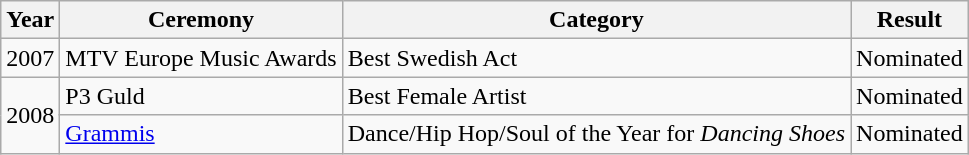<table class="wikitable">
<tr>
<th>Year</th>
<th>Ceremony</th>
<th>Category</th>
<th>Result</th>
</tr>
<tr>
<td>2007</td>
<td>MTV Europe Music Awards</td>
<td>Best Swedish Act</td>
<td>Nominated</td>
</tr>
<tr>
<td rowspan="2">2008</td>
<td>P3 Guld</td>
<td>Best Female Artist</td>
<td>Nominated</td>
</tr>
<tr>
<td><a href='#'>Grammis</a></td>
<td>Dance/Hip Hop/Soul of the Year for <em>Dancing Shoes</em></td>
<td>Nominated</td>
</tr>
</table>
